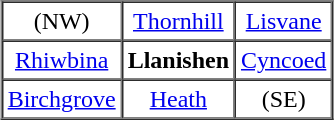<table border="1" cellpadding="3" cellspacing="0"  style="margin:auto; text-align:center;">
<tr>
<td>(NW)</td>
<td><a href='#'>Thornhill</a></td>
<td><a href='#'>Lisvane</a></td>
</tr>
<tr>
<td><a href='#'>Rhiwbina</a></td>
<td><strong>Llanishen</strong></td>
<td><a href='#'>Cyncoed</a></td>
</tr>
<tr>
<td><a href='#'>Birchgrove</a></td>
<td><a href='#'>Heath</a></td>
<td>(SE)</td>
</tr>
</table>
